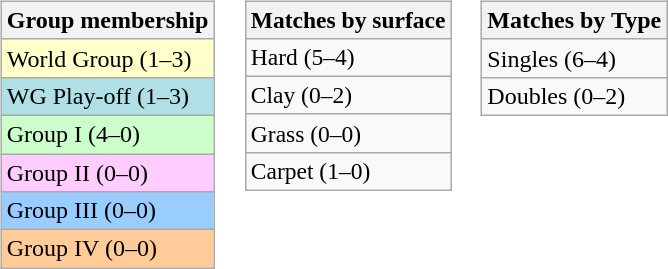<table>
<tr valign=top>
<td><br><table class=wikitable>
<tr>
<th>Group membership</th>
</tr>
<tr bgcolor=#FFFFCC>
<td>World Group (1–3)</td>
</tr>
<tr bgcolor=#B0E0E6>
<td>WG Play-off (1–3)</td>
</tr>
<tr bgcolor=#CCFFCC>
<td>Group I (4–0)</td>
</tr>
<tr bgcolor=#FFCCFF>
<td>Group II (0–0)</td>
</tr>
<tr bgcolor=#99CCFF>
<td>Group III (0–0)</td>
</tr>
<tr bgcolor=#FFCC99>
<td>Group IV (0–0)</td>
</tr>
</table>
</td>
<td><br><table class=wikitable style=font-size:98%>
<tr>
<th>Matches by surface</th>
</tr>
<tr>
<td>Hard (5–4)</td>
</tr>
<tr>
<td>Clay (0–2)</td>
</tr>
<tr>
<td>Grass (0–0)</td>
</tr>
<tr>
<td>Carpet (1–0)</td>
</tr>
</table>
</td>
<td><br><table class=wikitable>
<tr>
<th>Matches by Type</th>
</tr>
<tr>
<td>Singles (6–4)</td>
</tr>
<tr>
<td>Doubles (0–2)</td>
</tr>
</table>
</td>
</tr>
</table>
